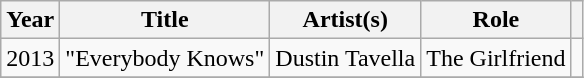<table class="wikitable sortable">
<tr>
<th>Year</th>
<th>Title</th>
<th>Artist(s)</th>
<th>Role</th>
<th scope="col"></th>
</tr>
<tr>
<td>2013</td>
<td>"Everybody Knows"</td>
<td>Dustin Tavella</td>
<td>The Girlfriend</td>
<td style="text-align:center;"></td>
</tr>
<tr>
</tr>
</table>
